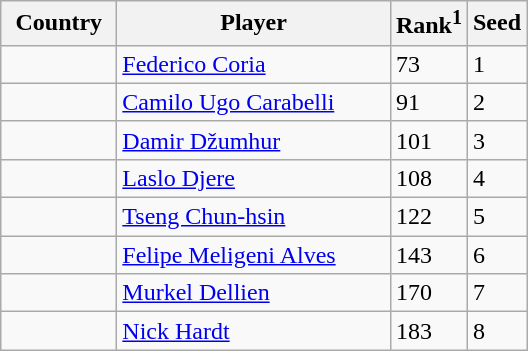<table class="sortable wikitable">
<tr>
<th width="70">Country</th>
<th width="175">Player</th>
<th>Rank<sup>1</sup></th>
<th>Seed</th>
</tr>
<tr>
<td></td>
<td><a href='#'>Federico Coria</a></td>
<td>73</td>
<td>1</td>
</tr>
<tr>
<td></td>
<td><a href='#'>Camilo Ugo Carabelli</a></td>
<td>91</td>
<td>2</td>
</tr>
<tr>
<td></td>
<td><a href='#'>Damir Džumhur</a></td>
<td>101</td>
<td>3</td>
</tr>
<tr>
<td></td>
<td><a href='#'>Laslo Djere</a></td>
<td>108</td>
<td>4</td>
</tr>
<tr>
<td></td>
<td><a href='#'>Tseng Chun-hsin</a></td>
<td>122</td>
<td>5</td>
</tr>
<tr>
<td></td>
<td><a href='#'>Felipe Meligeni Alves</a></td>
<td>143</td>
<td>6</td>
</tr>
<tr>
<td></td>
<td><a href='#'>Murkel Dellien</a></td>
<td>170</td>
<td>7</td>
</tr>
<tr>
<td></td>
<td><a href='#'>Nick Hardt</a></td>
<td>183</td>
<td>8</td>
</tr>
</table>
